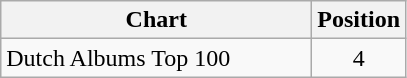<table class="wikitable sortable">
<tr>
<th style="width:200px;">Chart</th>
<th>Position</th>
</tr>
<tr>
<td>Dutch Albums Top 100</td>
<td style="text-align:center;">4</td>
</tr>
</table>
